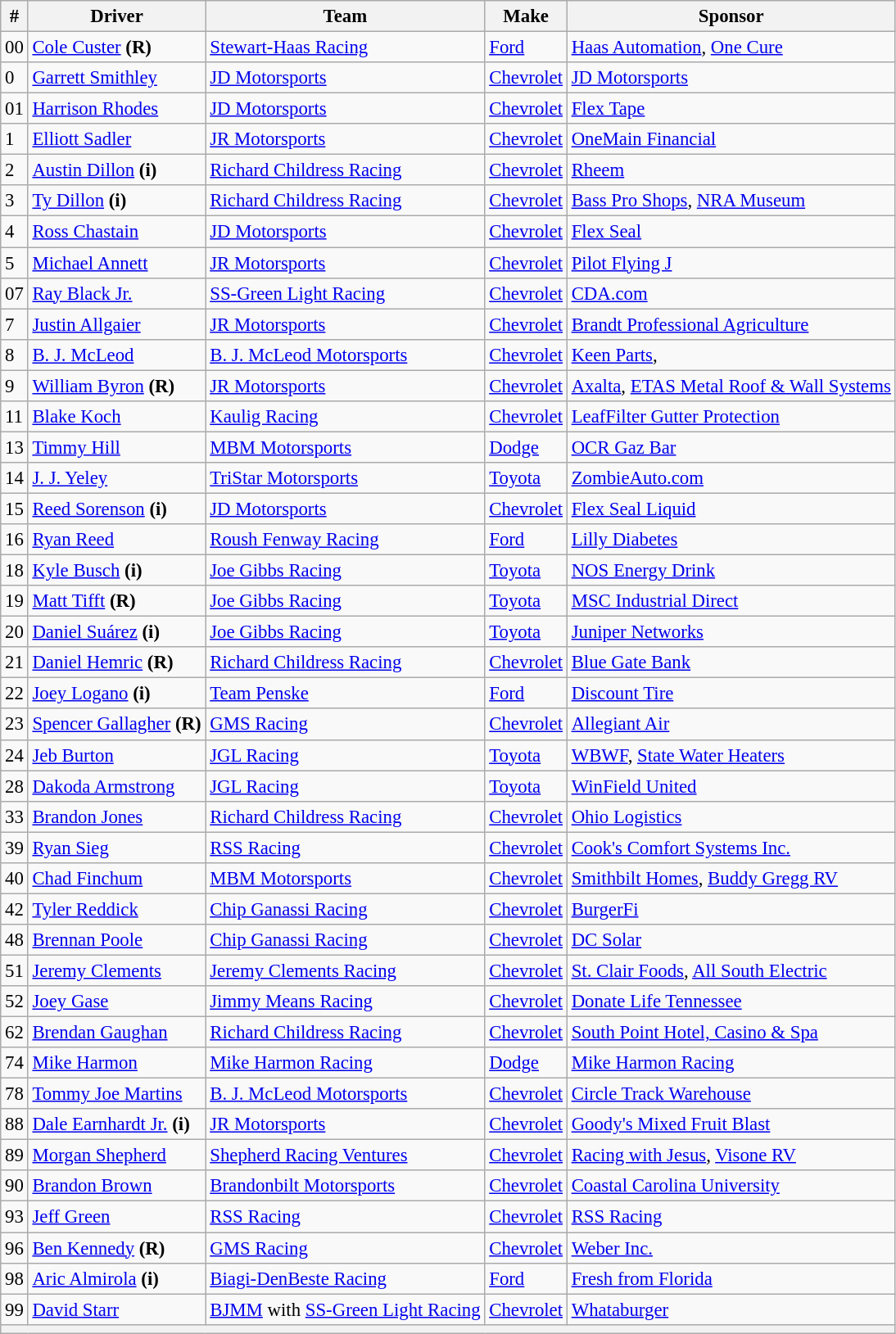<table class="wikitable" style="font-size:95%">
<tr>
<th>#</th>
<th>Driver</th>
<th>Team</th>
<th>Make</th>
<th>Sponsor</th>
</tr>
<tr>
<td>00</td>
<td><a href='#'>Cole Custer</a> <strong>(R)</strong></td>
<td><a href='#'>Stewart-Haas Racing</a></td>
<td><a href='#'>Ford</a></td>
<td><a href='#'>Haas Automation</a>, <a href='#'>One Cure</a></td>
</tr>
<tr>
<td>0</td>
<td><a href='#'>Garrett Smithley</a></td>
<td><a href='#'>JD Motorsports</a></td>
<td><a href='#'>Chevrolet</a></td>
<td><a href='#'>JD Motorsports</a></td>
</tr>
<tr>
<td>01</td>
<td><a href='#'>Harrison Rhodes</a></td>
<td><a href='#'>JD Motorsports</a></td>
<td><a href='#'>Chevrolet</a></td>
<td><a href='#'>Flex Tape</a></td>
</tr>
<tr>
<td>1</td>
<td><a href='#'>Elliott Sadler</a></td>
<td><a href='#'>JR Motorsports</a></td>
<td><a href='#'>Chevrolet</a></td>
<td><a href='#'>OneMain Financial</a></td>
</tr>
<tr>
<td>2</td>
<td><a href='#'>Austin Dillon</a> <strong>(i)</strong></td>
<td><a href='#'>Richard Childress Racing</a></td>
<td><a href='#'>Chevrolet</a></td>
<td><a href='#'>Rheem</a></td>
</tr>
<tr>
<td>3</td>
<td><a href='#'>Ty Dillon</a> <strong>(i)</strong></td>
<td><a href='#'>Richard Childress Racing</a></td>
<td><a href='#'>Chevrolet</a></td>
<td><a href='#'>Bass Pro Shops</a>, <a href='#'>NRA Museum</a></td>
</tr>
<tr>
<td>4</td>
<td><a href='#'>Ross Chastain</a></td>
<td><a href='#'>JD Motorsports</a></td>
<td><a href='#'>Chevrolet</a></td>
<td><a href='#'>Flex Seal</a></td>
</tr>
<tr>
<td>5</td>
<td><a href='#'>Michael Annett</a></td>
<td><a href='#'>JR Motorsports</a></td>
<td><a href='#'>Chevrolet</a></td>
<td><a href='#'>Pilot Flying J</a></td>
</tr>
<tr>
<td>07</td>
<td><a href='#'>Ray Black Jr.</a></td>
<td><a href='#'>SS-Green Light Racing</a></td>
<td><a href='#'>Chevrolet</a></td>
<td><a href='#'>CDA.com</a></td>
</tr>
<tr>
<td>7</td>
<td><a href='#'>Justin Allgaier</a></td>
<td><a href='#'>JR Motorsports</a></td>
<td><a href='#'>Chevrolet</a></td>
<td><a href='#'>Brandt Professional Agriculture</a></td>
</tr>
<tr>
<td>8</td>
<td><a href='#'>B. J. McLeod</a></td>
<td><a href='#'>B. J. McLeod Motorsports</a></td>
<td><a href='#'>Chevrolet</a></td>
<td><a href='#'>Keen Parts</a>, </td>
</tr>
<tr>
<td>9</td>
<td><a href='#'>William Byron</a> <strong>(R)</strong></td>
<td><a href='#'>JR Motorsports</a></td>
<td><a href='#'>Chevrolet</a></td>
<td><a href='#'>Axalta</a>, <a href='#'>ETAS Metal Roof & Wall Systems</a></td>
</tr>
<tr>
<td>11</td>
<td><a href='#'>Blake Koch</a></td>
<td><a href='#'>Kaulig Racing</a></td>
<td><a href='#'>Chevrolet</a></td>
<td><a href='#'>LeafFilter Gutter Protection</a></td>
</tr>
<tr>
<td>13</td>
<td><a href='#'>Timmy Hill</a></td>
<td><a href='#'>MBM Motorsports</a></td>
<td><a href='#'>Dodge</a></td>
<td><a href='#'>OCR Gaz Bar</a></td>
</tr>
<tr>
<td>14</td>
<td><a href='#'>J. J. Yeley</a></td>
<td><a href='#'>TriStar Motorsports</a></td>
<td><a href='#'>Toyota</a></td>
<td><a href='#'>ZombieAuto.com</a></td>
</tr>
<tr>
<td>15</td>
<td><a href='#'>Reed Sorenson</a> <strong>(i)</strong></td>
<td><a href='#'>JD Motorsports</a></td>
<td><a href='#'>Chevrolet</a></td>
<td><a href='#'>Flex Seal Liquid</a></td>
</tr>
<tr>
<td>16</td>
<td><a href='#'>Ryan Reed</a></td>
<td><a href='#'>Roush Fenway Racing</a></td>
<td><a href='#'>Ford</a></td>
<td><a href='#'>Lilly Diabetes</a></td>
</tr>
<tr>
<td>18</td>
<td><a href='#'>Kyle Busch</a> <strong>(i)</strong></td>
<td><a href='#'>Joe Gibbs Racing</a></td>
<td><a href='#'>Toyota</a></td>
<td><a href='#'>NOS Energy Drink</a></td>
</tr>
<tr>
<td>19</td>
<td><a href='#'>Matt Tifft</a> <strong>(R)</strong></td>
<td><a href='#'>Joe Gibbs Racing</a></td>
<td><a href='#'>Toyota</a></td>
<td><a href='#'>MSC Industrial Direct</a></td>
</tr>
<tr>
<td>20</td>
<td><a href='#'>Daniel Suárez</a> <strong>(i)</strong></td>
<td><a href='#'>Joe Gibbs Racing</a></td>
<td><a href='#'>Toyota</a></td>
<td><a href='#'>Juniper Networks</a></td>
</tr>
<tr>
<td>21</td>
<td><a href='#'>Daniel Hemric</a> <strong>(R)</strong></td>
<td><a href='#'>Richard Childress Racing</a></td>
<td><a href='#'>Chevrolet</a></td>
<td><a href='#'>Blue Gate Bank</a></td>
</tr>
<tr>
<td>22</td>
<td><a href='#'>Joey Logano</a> <strong>(i)</strong></td>
<td><a href='#'>Team Penske</a></td>
<td><a href='#'>Ford</a></td>
<td><a href='#'>Discount Tire</a></td>
</tr>
<tr>
<td>23</td>
<td><a href='#'>Spencer Gallagher</a> <strong>(R)</strong></td>
<td><a href='#'>GMS Racing</a></td>
<td><a href='#'>Chevrolet</a></td>
<td><a href='#'>Allegiant Air</a></td>
</tr>
<tr>
<td>24</td>
<td><a href='#'>Jeb Burton</a></td>
<td><a href='#'>JGL Racing</a></td>
<td><a href='#'>Toyota</a></td>
<td><a href='#'>WBWF</a>, <a href='#'>State Water Heaters</a></td>
</tr>
<tr>
<td>28</td>
<td><a href='#'>Dakoda Armstrong</a></td>
<td><a href='#'>JGL Racing</a></td>
<td><a href='#'>Toyota</a></td>
<td><a href='#'>WinField United</a></td>
</tr>
<tr>
<td>33</td>
<td><a href='#'>Brandon Jones</a></td>
<td><a href='#'>Richard Childress Racing</a></td>
<td><a href='#'>Chevrolet</a></td>
<td><a href='#'>Ohio Logistics</a></td>
</tr>
<tr>
<td>39</td>
<td><a href='#'>Ryan Sieg</a></td>
<td><a href='#'>RSS Racing</a></td>
<td><a href='#'>Chevrolet</a></td>
<td><a href='#'>Cook's Comfort Systems Inc.</a></td>
</tr>
<tr>
<td>40</td>
<td><a href='#'>Chad Finchum</a></td>
<td><a href='#'>MBM Motorsports</a></td>
<td><a href='#'>Chevrolet</a></td>
<td><a href='#'>Smithbilt Homes</a>, <a href='#'>Buddy Gregg RV</a></td>
</tr>
<tr>
<td>42</td>
<td><a href='#'>Tyler Reddick</a></td>
<td><a href='#'>Chip Ganassi Racing</a></td>
<td><a href='#'>Chevrolet</a></td>
<td><a href='#'>BurgerFi</a></td>
</tr>
<tr>
<td>48</td>
<td><a href='#'>Brennan Poole</a></td>
<td><a href='#'>Chip Ganassi Racing</a></td>
<td><a href='#'>Chevrolet</a></td>
<td><a href='#'>DC Solar</a></td>
</tr>
<tr>
<td>51</td>
<td><a href='#'>Jeremy Clements</a></td>
<td><a href='#'>Jeremy Clements Racing</a></td>
<td><a href='#'>Chevrolet</a></td>
<td><a href='#'>St. Clair Foods</a>, <a href='#'>All South Electric</a></td>
</tr>
<tr>
<td>52</td>
<td><a href='#'>Joey Gase</a></td>
<td><a href='#'>Jimmy Means Racing</a></td>
<td><a href='#'>Chevrolet</a></td>
<td><a href='#'>Donate Life Tennessee</a></td>
</tr>
<tr>
<td>62</td>
<td><a href='#'>Brendan Gaughan</a></td>
<td><a href='#'>Richard Childress Racing</a></td>
<td><a href='#'>Chevrolet</a></td>
<td><a href='#'>South Point Hotel, Casino & Spa</a></td>
</tr>
<tr>
<td>74</td>
<td><a href='#'>Mike Harmon</a></td>
<td><a href='#'>Mike Harmon Racing</a></td>
<td><a href='#'>Dodge</a></td>
<td><a href='#'>Mike Harmon Racing</a></td>
</tr>
<tr>
<td>78</td>
<td><a href='#'>Tommy Joe Martins</a></td>
<td><a href='#'>B. J. McLeod Motorsports</a></td>
<td><a href='#'>Chevrolet</a></td>
<td><a href='#'>Circle Track Warehouse</a></td>
</tr>
<tr>
<td>88</td>
<td><a href='#'>Dale Earnhardt Jr.</a> <strong>(i)</strong></td>
<td><a href='#'>JR Motorsports</a></td>
<td><a href='#'>Chevrolet</a></td>
<td><a href='#'>Goody's Mixed Fruit Blast</a></td>
</tr>
<tr>
<td>89</td>
<td><a href='#'>Morgan Shepherd</a></td>
<td><a href='#'>Shepherd Racing Ventures</a></td>
<td><a href='#'>Chevrolet</a></td>
<td><a href='#'>Racing with Jesus</a>, <a href='#'>Visone RV</a></td>
</tr>
<tr>
<td>90</td>
<td><a href='#'>Brandon Brown</a></td>
<td><a href='#'>Brandonbilt Motorsports</a></td>
<td><a href='#'>Chevrolet</a></td>
<td><a href='#'>Coastal Carolina University</a></td>
</tr>
<tr>
<td>93</td>
<td><a href='#'>Jeff Green</a></td>
<td><a href='#'>RSS Racing</a></td>
<td><a href='#'>Chevrolet</a></td>
<td><a href='#'>RSS Racing</a></td>
</tr>
<tr>
<td>96</td>
<td><a href='#'>Ben Kennedy</a> <strong>(R)</strong></td>
<td><a href='#'>GMS Racing</a></td>
<td><a href='#'>Chevrolet</a></td>
<td><a href='#'>Weber Inc.</a></td>
</tr>
<tr>
<td>98</td>
<td><a href='#'>Aric Almirola</a> <strong>(i)</strong></td>
<td><a href='#'>Biagi-DenBeste Racing</a></td>
<td><a href='#'>Ford</a></td>
<td><a href='#'>Fresh from Florida</a></td>
</tr>
<tr>
<td>99</td>
<td><a href='#'>David Starr</a></td>
<td><a href='#'>BJMM</a> with <a href='#'>SS-Green Light Racing</a></td>
<td><a href='#'>Chevrolet</a></td>
<td><a href='#'>Whataburger</a></td>
</tr>
<tr>
<th colspan="5"></th>
</tr>
</table>
